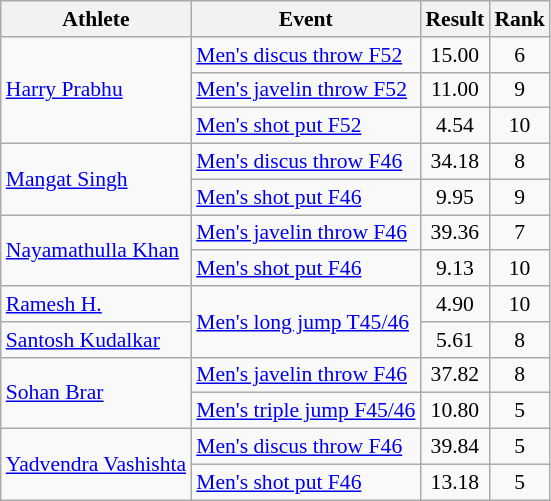<table class=wikitable style="font-size:90%">
<tr>
<th>Athlete</th>
<th>Event</th>
<th>Result</th>
<th>Rank</th>
</tr>
<tr>
<td rowspan="3"><a href='#'>Harry Prabhu</a></td>
<td><a href='#'>Men's discus throw F52</a></td>
<td style="text-align:center;">15.00</td>
<td style="text-align:center;">6</td>
</tr>
<tr>
<td><a href='#'>Men's javelin throw F52</a></td>
<td style="text-align:center;">11.00</td>
<td style="text-align:center;">9</td>
</tr>
<tr>
<td><a href='#'>Men's shot put F52</a></td>
<td style="text-align:center;">4.54</td>
<td style="text-align:center;">10</td>
</tr>
<tr>
<td rowspan="2"><a href='#'>Mangat Singh</a></td>
<td><a href='#'>Men's discus throw F46</a></td>
<td style="text-align:center;">34.18</td>
<td style="text-align:center;">8</td>
</tr>
<tr>
<td><a href='#'>Men's shot put F46</a></td>
<td style="text-align:center;">9.95</td>
<td style="text-align:center;">9</td>
</tr>
<tr>
<td rowspan="2"><a href='#'>Nayamathulla Khan</a></td>
<td><a href='#'>Men's javelin throw F46</a></td>
<td style="text-align:center;">39.36</td>
<td style="text-align:center;">7</td>
</tr>
<tr>
<td><a href='#'>Men's shot put F46</a></td>
<td style="text-align:center;">9.13</td>
<td style="text-align:center;">10</td>
</tr>
<tr>
<td><a href='#'>Ramesh H.</a></td>
<td rowspan="2"><a href='#'>Men's long jump T45/46</a></td>
<td style="text-align:center;">4.90</td>
<td style="text-align:center;">10</td>
</tr>
<tr>
<td><a href='#'>Santosh Kudalkar</a></td>
<td style="text-align:center;">5.61</td>
<td style="text-align:center;">8</td>
</tr>
<tr>
<td rowspan="2"><a href='#'>Sohan Brar</a></td>
<td><a href='#'>Men's javelin throw F46</a></td>
<td style="text-align:center;">37.82</td>
<td style="text-align:center;">8</td>
</tr>
<tr>
<td><a href='#'>Men's triple jump F45/46</a></td>
<td style="text-align:center;">10.80</td>
<td style="text-align:center;">5</td>
</tr>
<tr>
<td rowspan="2"><a href='#'>Yadvendra Vashishta</a></td>
<td><a href='#'>Men's discus throw F46</a></td>
<td style="text-align:center;">39.84</td>
<td style="text-align:center;">5</td>
</tr>
<tr>
<td><a href='#'>Men's shot put F46</a></td>
<td style="text-align:center;">13.18</td>
<td style="text-align:center;">5</td>
</tr>
</table>
